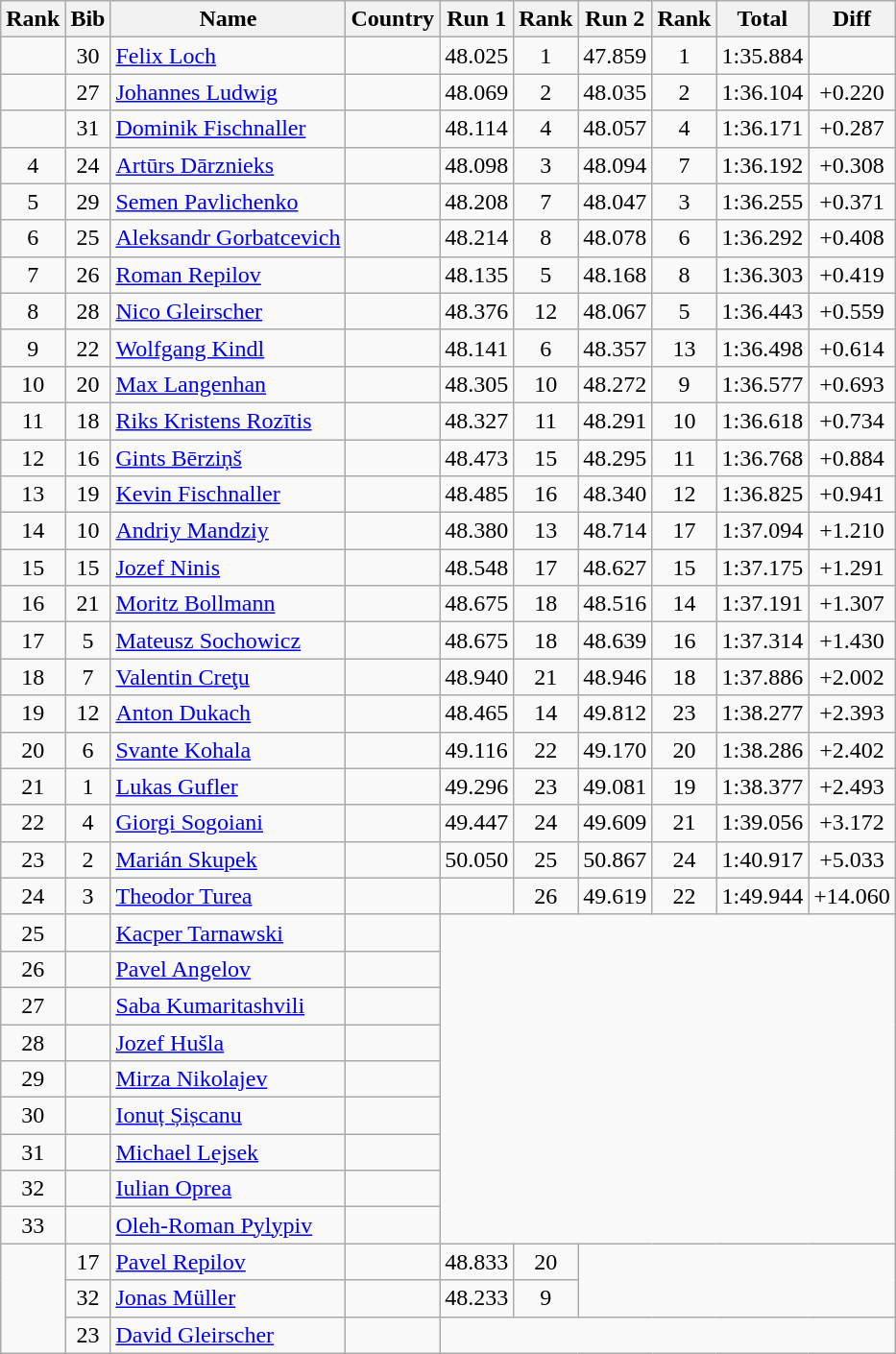<table class="wikitable sortable" style="text-align:center">
<tr>
<th>Rank</th>
<th>Bib</th>
<th>Name</th>
<th>Country</th>
<th>Run 1</th>
<th>Rank</th>
<th>Run 2</th>
<th>Rank</th>
<th>Total</th>
<th>Diff</th>
</tr>
<tr>
<td></td>
<td>30</td>
<td align=left><a href='#'>Felix Loch</a></td>
<td align=left></td>
<td>48.025</td>
<td>1</td>
<td>47.859</td>
<td>1</td>
<td>1:35.884</td>
<td></td>
</tr>
<tr>
<td></td>
<td>27</td>
<td align=left><a href='#'>Johannes Ludwig</a></td>
<td align=left></td>
<td>48.069</td>
<td>2</td>
<td>48.035</td>
<td>2</td>
<td>1:36.104</td>
<td>+0.220</td>
</tr>
<tr>
<td></td>
<td>31</td>
<td align=left><a href='#'>Dominik Fischnaller</a></td>
<td align=left></td>
<td>48.114</td>
<td>4</td>
<td>48.057</td>
<td>4</td>
<td>1:36.171</td>
<td>+0.287</td>
</tr>
<tr>
<td>4</td>
<td>24</td>
<td align=left><a href='#'>Artūrs Dārznieks</a></td>
<td align=left></td>
<td>48.098</td>
<td>3</td>
<td>48.094</td>
<td>7</td>
<td>1:36.192</td>
<td>+0.308</td>
</tr>
<tr>
<td>5</td>
<td>29</td>
<td align=left><a href='#'>Semen Pavlichenko</a></td>
<td align=left></td>
<td>48.208</td>
<td>7</td>
<td>48.047</td>
<td>3</td>
<td>1:36.255</td>
<td>+0.371</td>
</tr>
<tr>
<td>6</td>
<td>25</td>
<td align=left><a href='#'>Aleksandr Gorbatcevich</a></td>
<td align=left></td>
<td>48.214</td>
<td>8</td>
<td>48.078</td>
<td>6</td>
<td>1:36.292</td>
<td>+0.408</td>
</tr>
<tr>
<td>7</td>
<td>26</td>
<td align=left><a href='#'>Roman Repilov</a></td>
<td align=left></td>
<td>48.135</td>
<td>5</td>
<td>48.168</td>
<td>8</td>
<td>1:36.303</td>
<td>+0.419</td>
</tr>
<tr>
<td>8</td>
<td>28</td>
<td align=left><a href='#'>Nico Gleirscher</a></td>
<td align=left></td>
<td>48.376</td>
<td>12</td>
<td>48.067</td>
<td>5</td>
<td>1:36.443</td>
<td>+0.559</td>
</tr>
<tr>
<td>9</td>
<td>22</td>
<td align=left><a href='#'>Wolfgang Kindl</a></td>
<td align=left></td>
<td>48.141</td>
<td>6</td>
<td>48.357</td>
<td>13</td>
<td>1:36.498</td>
<td>+0.614</td>
</tr>
<tr>
<td>10</td>
<td>20</td>
<td align=left><a href='#'>Max Langenhan</a></td>
<td align=left></td>
<td>48.305</td>
<td>10</td>
<td>48.272</td>
<td>9</td>
<td>1:36.577</td>
<td>+0.693</td>
</tr>
<tr>
<td>11</td>
<td>18</td>
<td align=left><a href='#'>Riks Kristens Rozītis</a></td>
<td align=left></td>
<td>48.327</td>
<td>11</td>
<td>48.291</td>
<td>10</td>
<td>1:36.618</td>
<td>+0.734</td>
</tr>
<tr>
<td>12</td>
<td>16</td>
<td align=left><a href='#'>Gints Bērziņš</a></td>
<td align=left></td>
<td>48.473</td>
<td>15</td>
<td>48.295</td>
<td>11</td>
<td>1:36.768</td>
<td>+0.884</td>
</tr>
<tr>
<td>13</td>
<td>19</td>
<td align=left><a href='#'>Kevin Fischnaller</a></td>
<td align=left></td>
<td>48.485</td>
<td>16</td>
<td>48.340</td>
<td>12</td>
<td>1:36.825</td>
<td>+0.941</td>
</tr>
<tr>
<td>14</td>
<td>10</td>
<td align=left><a href='#'>Andriy Mandziy</a></td>
<td align=left></td>
<td>48.380</td>
<td>13</td>
<td>48.714</td>
<td>17</td>
<td>1:37.094</td>
<td>+1.210</td>
</tr>
<tr>
<td>15</td>
<td>15</td>
<td align=left><a href='#'>Jozef Ninis</a></td>
<td align=left></td>
<td>48.548</td>
<td>17</td>
<td>48.627</td>
<td>15</td>
<td>1:37.175</td>
<td>+1.291</td>
</tr>
<tr>
<td>16</td>
<td>21</td>
<td align=left><a href='#'>Moritz Bollmann</a></td>
<td align=left></td>
<td>48.675</td>
<td>18</td>
<td>48.516</td>
<td>14</td>
<td>1:37.191</td>
<td>+1.307</td>
</tr>
<tr>
<td>17</td>
<td>5</td>
<td align=left><a href='#'>Mateusz Sochowicz</a></td>
<td align=left></td>
<td>48.675</td>
<td>18</td>
<td>48.639</td>
<td>16</td>
<td>1:37.314</td>
<td>+1.430</td>
</tr>
<tr>
<td>18</td>
<td>7</td>
<td align=left><a href='#'>Valentin Creţu</a></td>
<td align=left></td>
<td>48.940</td>
<td>21</td>
<td>48.946</td>
<td>18</td>
<td>1:37.886</td>
<td>+2.002</td>
</tr>
<tr>
<td>19</td>
<td>12</td>
<td align=left><a href='#'>Anton Dukach</a></td>
<td align=left></td>
<td>48.465</td>
<td>14</td>
<td>49.812</td>
<td>23</td>
<td>1:38.277</td>
<td>+2.393</td>
</tr>
<tr>
<td>20</td>
<td>6</td>
<td align=left><a href='#'>Svante Kohala</a></td>
<td align=left></td>
<td>49.116</td>
<td>22</td>
<td>49.170</td>
<td>20</td>
<td>1:38.286</td>
<td>+2.402</td>
</tr>
<tr>
<td>21</td>
<td>1</td>
<td align=left><a href='#'>Lukas Gufler</a></td>
<td align=left></td>
<td>49.296</td>
<td>23</td>
<td>49.081</td>
<td>19</td>
<td>1:38.377</td>
<td>+2.493</td>
</tr>
<tr>
<td>22</td>
<td>4</td>
<td align=left><a href='#'>Giorgi Sogoiani</a></td>
<td align=left></td>
<td>49.447</td>
<td>24</td>
<td>49.609</td>
<td>21</td>
<td>1:39.056</td>
<td>+3.172</td>
</tr>
<tr>
<td>23</td>
<td>2</td>
<td align=left><a href='#'>Marián Skupek</a></td>
<td align=left></td>
<td>50.050</td>
<td>25</td>
<td>50.867</td>
<td>24</td>
<td>1:40.917</td>
<td>+5.033</td>
</tr>
<tr>
<td>24</td>
<td>3</td>
<td align=left><a href='#'>Theodor Turea</a></td>
<td align=left></td>
<td></td>
<td>26</td>
<td>49.619</td>
<td>22</td>
<td>1:49.944</td>
<td>+14.060</td>
</tr>
<tr>
<td>25</td>
<td></td>
<td align=left><a href='#'>Kacper Tarnawski</a></td>
<td align=left></td>
<td colspan=6 rowspan=9></td>
</tr>
<tr>
<td>26</td>
<td></td>
<td align=left><a href='#'>Pavel Angelov</a></td>
<td align=left></td>
</tr>
<tr>
<td>27</td>
<td></td>
<td align=left><a href='#'>Saba Kumaritashvili</a></td>
<td align=left></td>
</tr>
<tr>
<td>28</td>
<td></td>
<td align=left><a href='#'>Jozef Hušla</a></td>
<td align=left></td>
</tr>
<tr>
<td>29</td>
<td></td>
<td align=left><a href='#'>Mirza Nikolajev</a></td>
<td align=left></td>
</tr>
<tr>
<td>30</td>
<td></td>
<td align=left><a href='#'>Ionuț Șișcanu</a></td>
<td align=left></td>
</tr>
<tr>
<td>31</td>
<td></td>
<td align=left><a href='#'>Michael Lejsek</a></td>
<td align=left></td>
</tr>
<tr>
<td>32</td>
<td></td>
<td align=left><a href='#'>Iulian Oprea</a></td>
<td align=left></td>
</tr>
<tr>
<td>33</td>
<td></td>
<td align=left><a href='#'>Oleh-Roman Pylypiv</a></td>
<td align=left></td>
</tr>
<tr>
<td rowspan=3></td>
<td>17</td>
<td align=left><a href='#'>Pavel Repilov</a></td>
<td align=left></td>
<td>48.833</td>
<td>20</td>
<td colspan=4 rowspan=2></td>
</tr>
<tr>
<td>32</td>
<td align=left><a href='#'>Jonas Müller</a></td>
<td align=left></td>
<td>48.233</td>
<td>9</td>
</tr>
<tr>
<td>23</td>
<td align=left><a href='#'>David Gleirscher</a></td>
<td align=left></td>
<td colspan=6></td>
</tr>
</table>
